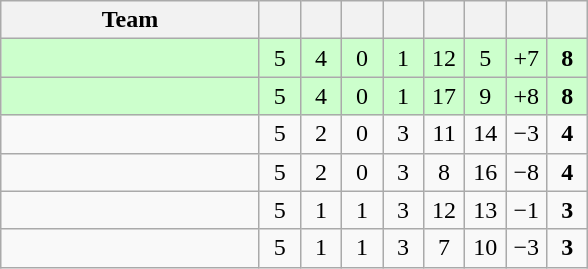<table class="wikitable" style="text-align:center">
<tr>
<th width=165>Team</th>
<th width=20></th>
<th width=20></th>
<th width=20></th>
<th width=20></th>
<th width=20></th>
<th width=20></th>
<th width=20></th>
<th width=20></th>
</tr>
<tr align=center bgcolor=ccffcc>
<td align=left></td>
<td>5</td>
<td>4</td>
<td>0</td>
<td>1</td>
<td>12</td>
<td>5</td>
<td>+7</td>
<td><strong>8</strong></td>
</tr>
<tr align=center bgcolor=ccffcc>
<td align=left></td>
<td>5</td>
<td>4</td>
<td>0</td>
<td>1</td>
<td>17</td>
<td>9</td>
<td>+8</td>
<td><strong>8</strong></td>
</tr>
<tr align=center>
<td align=left></td>
<td>5</td>
<td>2</td>
<td>0</td>
<td>3</td>
<td>11</td>
<td>14</td>
<td>−3</td>
<td><strong>4</strong></td>
</tr>
<tr align=center>
<td align=left></td>
<td>5</td>
<td>2</td>
<td>0</td>
<td>3</td>
<td>8</td>
<td>16</td>
<td>−8</td>
<td><strong>4</strong></td>
</tr>
<tr align=center>
<td align=left></td>
<td>5</td>
<td>1</td>
<td>1</td>
<td>3</td>
<td>12</td>
<td>13</td>
<td>−1</td>
<td><strong>3</strong></td>
</tr>
<tr align=center>
<td align=left></td>
<td>5</td>
<td>1</td>
<td>1</td>
<td>3</td>
<td>7</td>
<td>10</td>
<td>−3</td>
<td><strong>3</strong></td>
</tr>
</table>
